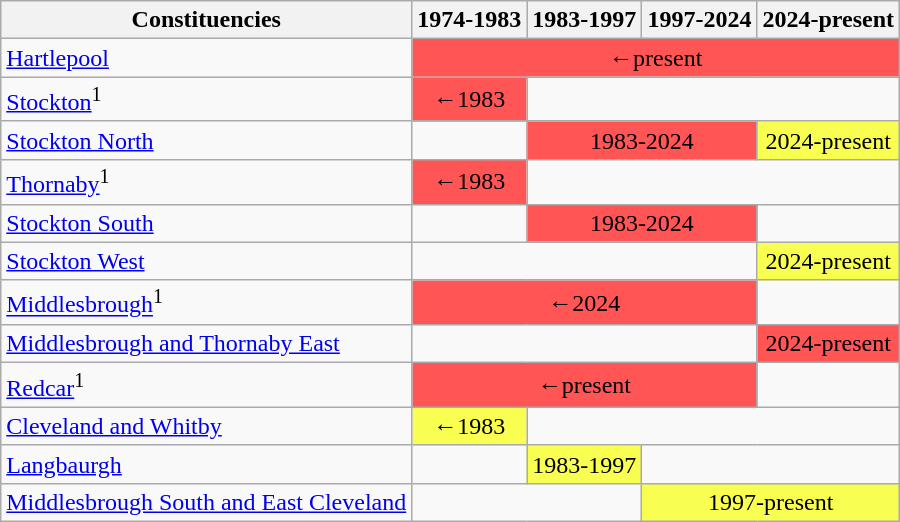<table class="wikitable">
<tr>
<th>Constituencies</th>
<th>1974-1983</th>
<th>1983-1997</th>
<th>1997-2024</th>
<th>2024-present</th>
</tr>
<tr>
<td><a href='#'>Hartlepool</a></td>
<td colspan="4" align="center" bgcolor="#ff5555">←present</td>
</tr>
<tr>
<td><a href='#'>Stockton</a><sup>1</sup></td>
<td align="center" bgcolor="#ff5555">←1983</td>
<td colspan="3"></td>
</tr>
<tr>
<td><a href='#'>Stockton North</a></td>
<td></td>
<td colspan="2" align="center" bgcolor="#ff5555">1983-2024</td>
<td align="center" bgcolor="#f9ff50">2024-present</td>
</tr>
<tr>
<td><a href='#'>Thornaby</a><sup>1</sup></td>
<td align="center" bgcolor="#ff5555">←1983</td>
<td colspan="3"></td>
</tr>
<tr>
<td><a href='#'>Stockton South</a></td>
<td></td>
<td colspan="2" align="center" bgcolor="#ff5555">1983-2024</td>
<td></td>
</tr>
<tr>
<td><a href='#'>Stockton West</a></td>
<td colspan="3"></td>
<td align="center" bgcolor="#f9ff50">2024-present</td>
</tr>
<tr>
<td><a href='#'>Middlesbrough</a><sup>1</sup></td>
<td colspan="3" align="center" bgcolor="#ff5555">←2024</td>
<td></td>
</tr>
<tr>
<td><a href='#'>Middlesbrough and Thornaby East</a></td>
<td colspan="3"></td>
<td align="center" bgcolor="#ff5555">2024-present</td>
</tr>
<tr>
<td><a href='#'>Redcar</a><sup>1</sup></td>
<td colspan="3" align="center" bgcolor="#ff5555">←present</td>
<td></td>
</tr>
<tr>
<td><a href='#'>Cleveland and Whitby</a></td>
<td align="center" bgcolor="#f9ff50">←1983</td>
<td colspan="3"></td>
</tr>
<tr>
<td><a href='#'>Langbaurgh</a></td>
<td></td>
<td align="center" bgcolor="#f9ff50">1983-1997</td>
<td colspan="2"></td>
</tr>
<tr>
<td><a href='#'>Middlesbrough South and East Cleveland</a></td>
<td colspan="2"></td>
<td colspan="2" align="center" bgcolor="#f9ff50">1997-present</td>
</tr>
</table>
